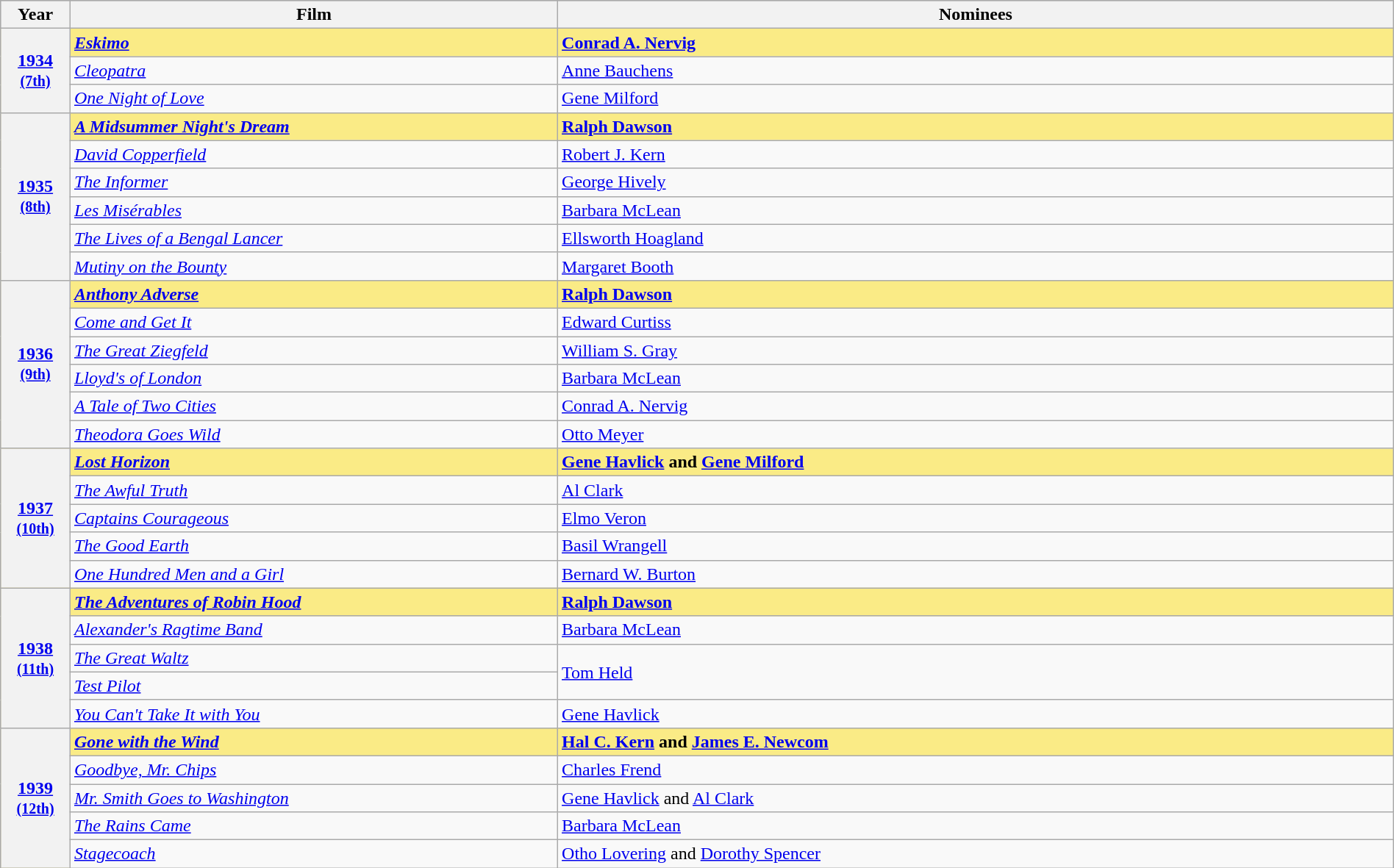<table class="wikitable" style="width:100%">
<tr bgcolor="#bebebe">
<th width="5%">Year</th>
<th width="35%">Film</th>
<th width="60%">Nominees</th>
</tr>
<tr style="background:#FAEB86">
<th rowspan="3"><a href='#'>1934</a><br><small><a href='#'>(7th)</a></small></th>
<td><strong><em><a href='#'>Eskimo</a></em></strong></td>
<td><strong><a href='#'>Conrad A. Nervig</a></strong></td>
</tr>
<tr>
<td><em><a href='#'>Cleopatra</a></em></td>
<td><a href='#'>Anne Bauchens</a></td>
</tr>
<tr>
<td><em><a href='#'>One Night of Love</a></em></td>
<td><a href='#'>Gene Milford</a></td>
</tr>
<tr style="background:#FAEB86">
<th rowspan="6"><a href='#'>1935</a><br><small><a href='#'>(8th)</a></small></th>
<td><strong><em><a href='#'>A Midsummer Night's Dream</a></em></strong></td>
<td><strong><a href='#'>Ralph Dawson</a></strong></td>
</tr>
<tr>
<td><em><a href='#'>David Copperfield</a></em></td>
<td><a href='#'>Robert J. Kern</a></td>
</tr>
<tr>
<td><em><a href='#'>The Informer</a></em></td>
<td><a href='#'>George Hively</a></td>
</tr>
<tr>
<td><em><a href='#'>Les Misérables</a></em></td>
<td><a href='#'>Barbara McLean</a></td>
</tr>
<tr>
<td><em><a href='#'>The Lives of a Bengal Lancer</a></em></td>
<td><a href='#'>Ellsworth Hoagland</a></td>
</tr>
<tr>
<td><em><a href='#'>Mutiny on the Bounty</a></em></td>
<td><a href='#'>Margaret Booth</a></td>
</tr>
<tr style="background:#FAEB86">
<th rowspan="6"><a href='#'>1936</a><br><small><a href='#'>(9th)</a></small></th>
<td><strong><em><a href='#'>Anthony Adverse</a></em></strong></td>
<td><strong><a href='#'>Ralph Dawson</a></strong></td>
</tr>
<tr>
<td><em><a href='#'>Come and Get It</a></em></td>
<td><a href='#'>Edward Curtiss</a></td>
</tr>
<tr>
<td><em><a href='#'>The Great Ziegfeld</a></em></td>
<td><a href='#'>William S. Gray</a></td>
</tr>
<tr>
<td><em><a href='#'>Lloyd's of London</a></em></td>
<td><a href='#'>Barbara McLean</a></td>
</tr>
<tr>
<td><em><a href='#'>A Tale of Two Cities</a></em></td>
<td><a href='#'>Conrad A. Nervig</a></td>
</tr>
<tr>
<td><em><a href='#'>Theodora Goes Wild</a></em></td>
<td><a href='#'>Otto Meyer</a></td>
</tr>
<tr style="background:#FAEB86">
<th rowspan="5"><a href='#'>1937</a><br><small><a href='#'>(10th)</a></small></th>
<td><strong><em><a href='#'>Lost Horizon</a></em></strong></td>
<td><strong><a href='#'>Gene Havlick</a> and <a href='#'>Gene Milford</a></strong></td>
</tr>
<tr>
<td><em><a href='#'>The Awful Truth</a></em></td>
<td><a href='#'>Al Clark</a></td>
</tr>
<tr>
<td><em><a href='#'>Captains Courageous</a></em></td>
<td><a href='#'>Elmo Veron</a></td>
</tr>
<tr>
<td><em><a href='#'>The Good Earth</a></em></td>
<td><a href='#'>Basil Wrangell</a></td>
</tr>
<tr>
<td><em><a href='#'>One Hundred Men and a Girl</a></em></td>
<td><a href='#'>Bernard W. Burton</a></td>
</tr>
<tr style="background:#FAEB86">
<th rowspan="5"><a href='#'>1938</a><br><small><a href='#'>(11th)</a></small></th>
<td><strong><em><a href='#'>The Adventures of Robin Hood</a></em></strong></td>
<td><strong><a href='#'>Ralph Dawson</a></strong></td>
</tr>
<tr>
<td><em><a href='#'>Alexander's Ragtime Band</a></em></td>
<td><a href='#'>Barbara McLean</a></td>
</tr>
<tr>
<td><em><a href='#'>The Great Waltz</a></em></td>
<td rowspan=2><a href='#'>Tom Held</a></td>
</tr>
<tr>
<td><em><a href='#'>Test Pilot</a></em></td>
</tr>
<tr>
<td><em><a href='#'>You Can't Take It with You</a></em></td>
<td><a href='#'>Gene Havlick</a></td>
</tr>
<tr style="background:#FAEB86">
<th rowspan="5"><a href='#'>1939</a><br><small><a href='#'>(12th)</a></small></th>
<td><strong><em><a href='#'>Gone with the Wind</a></em></strong></td>
<td><strong><a href='#'>Hal C. Kern</a> and <a href='#'>James E. Newcom</a></strong></td>
</tr>
<tr>
<td><em><a href='#'>Goodbye, Mr. Chips</a></em></td>
<td><a href='#'>Charles Frend</a></td>
</tr>
<tr>
<td><em><a href='#'>Mr. Smith Goes to Washington</a></em></td>
<td><a href='#'>Gene Havlick</a> and <a href='#'>Al Clark</a></td>
</tr>
<tr>
<td><em><a href='#'>The Rains Came</a></em></td>
<td><a href='#'>Barbara McLean</a></td>
</tr>
<tr>
<td><em><a href='#'>Stagecoach</a></em></td>
<td><a href='#'>Otho Lovering</a> and <a href='#'>Dorothy Spencer</a></td>
</tr>
</table>
